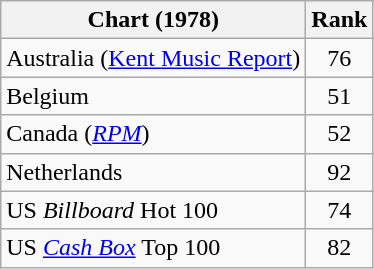<table class="wikitable sortable">
<tr>
<th align="left">Chart (1978)</th>
<th style="text-align:center;">Rank</th>
</tr>
<tr>
<td align="left">Australia (<a href='#'>Kent Music Report</a>)</td>
<td style="text-align:center;">76</td>
</tr>
<tr>
<td align="left">Belgium</td>
<td style="text-align:center;">51</td>
</tr>
<tr>
<td>Canada (<em><a href='#'>RPM</a></em>)</td>
<td style="text-align:center;">52</td>
</tr>
<tr>
<td align="left">Netherlands</td>
<td style="text-align:center;">92</td>
</tr>
<tr>
<td>US <em>Billboard</em> Hot 100</td>
<td style="text-align:center;">74</td>
</tr>
<tr>
<td>US <em><a href='#'>Cash Box</a></em> Top 100</td>
<td style="text-align:center;">82</td>
</tr>
</table>
